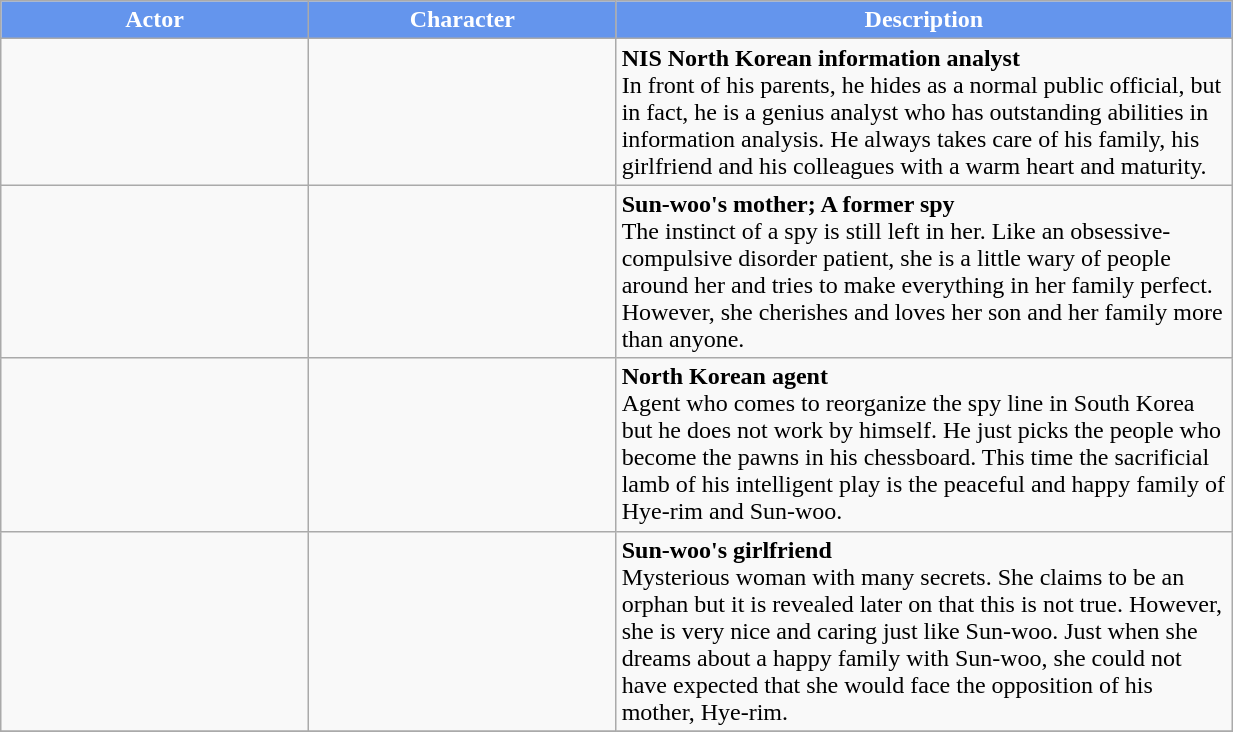<table class="wikitable" style="width:65%">
<tr style="background:cornflowerblue; color:white" align=center>
<td style="width:25%"><strong>Actor</strong></td>
<td style="width:25%"><strong>Character</strong></td>
<td><strong>Description</strong></td>
</tr>
<tr>
<td></td>
<td></td>
<td><strong>NIS North Korean information analyst</strong> <br> In front of his parents, he hides as a normal public official, but in fact, he is a genius analyst who has outstanding abilities in information analysis. He always takes care of his family, his girlfriend and his colleagues with a warm heart and maturity.</td>
</tr>
<tr>
<td></td>
<td></td>
<td><strong>Sun-woo's mother; A former spy</strong> <br> The instinct of a spy is still left in her. Like an obsessive-compulsive disorder patient, she is a little wary of people around her and tries to make everything in her family perfect. However, she cherishes and loves her son and her family more than anyone.</td>
</tr>
<tr>
<td></td>
<td></td>
<td><strong>North Korean agent</strong> <br> Agent who comes to reorganize the spy line in South Korea but he does not work by himself. He just picks the people who become the pawns in his chessboard. This time the sacrificial lamb of his intelligent play is the peaceful and happy family of Hye-rim and Sun-woo.</td>
</tr>
<tr>
<td></td>
<td></td>
<td><strong>Sun-woo's girlfriend</strong> <br> Mysterious woman with many secrets. She claims to be an orphan but it is revealed later on that this is not true. However, she is very nice and caring just like Sun-woo. Just when she dreams about a happy family with Sun-woo, she could not have expected that she would face the opposition of his mother, Hye-rim.</td>
</tr>
<tr>
</tr>
</table>
